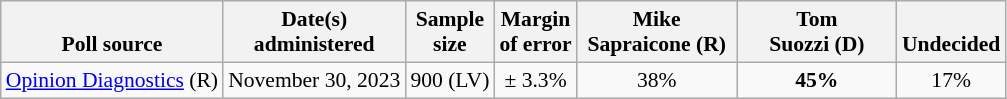<table class="wikitable" style="font-size:90%;text-align:center;">
<tr style="vertical-align:bottom">
<th>Poll source</th>
<th>Date(s)<br>administered</th>
<th>Sample<br>size</th>
<th>Margin<br>of error</th>
<th style="width:100px;">Mike<br>Sapraicone (R)</th>
<th style="width:100px;">Tom<br>Suozzi (D)</th>
<th>Undecided</th>
</tr>
<tr>
<td style="text-align:left;"><a href='#'>Opinion Diagnostics</a> (R)</td>
<td>November 30, 2023</td>
<td>900 (LV)</td>
<td>± 3.3%</td>
<td>38%</td>
<td><strong>45%</strong></td>
<td>17%</td>
</tr>
</table>
